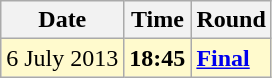<table class="wikitable">
<tr>
<th>Date</th>
<th>Time</th>
<th>Round</th>
</tr>
<tr style=background:lemonchiffon>
<td>6 July 2013</td>
<td><strong>18:45</strong></td>
<td><strong><a href='#'>Final</a></strong></td>
</tr>
</table>
